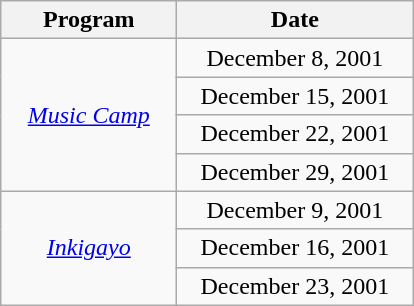<table class="wikitable" style="text-align:center">
<tr>
<th width="110">Program</th>
<th width="150">Date</th>
</tr>
<tr>
<td rowspan="4"><em><a href='#'>Music Camp</a></em></td>
<td>December 8, 2001</td>
</tr>
<tr>
<td>December 15, 2001</td>
</tr>
<tr>
<td>December 22, 2001</td>
</tr>
<tr>
<td>December 29, 2001</td>
</tr>
<tr>
<td rowspan="3"><em><a href='#'>Inkigayo</a></em></td>
<td>December 9, 2001</td>
</tr>
<tr>
<td>December 16, 2001</td>
</tr>
<tr>
<td>December 23, 2001</td>
</tr>
</table>
